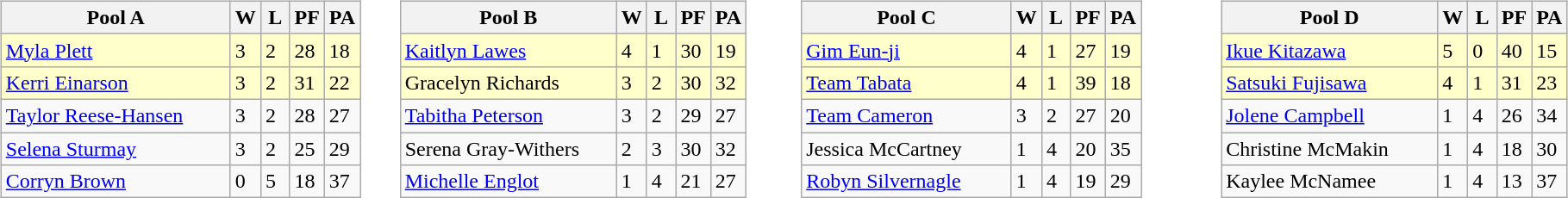<table table>
<tr>
<td valign=top width=10%><br><table class=wikitable>
<tr>
<th width=170>Pool A</th>
<th width=15>W</th>
<th width=15>L</th>
<th width=15>PF</th>
<th width=15>PA</th>
</tr>
<tr bgcolor=#ffffcc>
<td> <a href='#'>Myla Plett</a></td>
<td>3</td>
<td>2</td>
<td>28</td>
<td>18</td>
</tr>
<tr bgcolor=#ffffcc>
<td> <a href='#'>Kerri Einarson</a></td>
<td>3</td>
<td>2</td>
<td>31</td>
<td>22</td>
</tr>
<tr>
<td> <a href='#'>Taylor Reese-Hansen</a></td>
<td>3</td>
<td>2</td>
<td>28</td>
<td>27</td>
</tr>
<tr>
<td> <a href='#'>Selena Sturmay</a></td>
<td>3</td>
<td>2</td>
<td>25</td>
<td>29</td>
</tr>
<tr>
<td> <a href='#'>Corryn Brown</a></td>
<td>0</td>
<td>5</td>
<td>18</td>
<td>37</td>
</tr>
</table>
</td>
<td valign=top width=10%><br><table class=wikitable>
<tr>
<th width=160>Pool B</th>
<th width=15>W</th>
<th width=15>L</th>
<th width=15>PF</th>
<th width=15>PA</th>
</tr>
<tr bgcolor=#ffffcc>
<td> <a href='#'>Kaitlyn Lawes</a></td>
<td>4</td>
<td>1</td>
<td>30</td>
<td>19</td>
</tr>
<tr bgcolor=#ffffcc>
<td> Gracelyn Richards</td>
<td>3</td>
<td>2</td>
<td>30</td>
<td>32</td>
</tr>
<tr>
<td> <a href='#'>Tabitha Peterson</a></td>
<td>3</td>
<td>2</td>
<td>29</td>
<td>27</td>
</tr>
<tr>
<td> Serena Gray-Withers</td>
<td>2</td>
<td>3</td>
<td>30</td>
<td>32</td>
</tr>
<tr>
<td> <a href='#'>Michelle Englot</a></td>
<td>1</td>
<td>4</td>
<td>21</td>
<td>27</td>
</tr>
</table>
</td>
<td valign=top width=10%><br><table class=wikitable>
<tr>
<th width=155>Pool C</th>
<th width=15>W</th>
<th width=15>L</th>
<th width=15>PF</th>
<th width=15>PA</th>
</tr>
<tr bgcolor=#ffffcc>
<td> <a href='#'>Gim Eun-ji</a></td>
<td>4</td>
<td>1</td>
<td>27</td>
<td>19</td>
</tr>
<tr bgcolor=#ffffcc>
<td> <a href='#'>Team Tabata</a></td>
<td>4</td>
<td>1</td>
<td>39</td>
<td>18</td>
</tr>
<tr>
<td> <a href='#'>Team Cameron</a></td>
<td>3</td>
<td>2</td>
<td>27</td>
<td>20</td>
</tr>
<tr>
<td> Jessica McCartney</td>
<td>1</td>
<td>4</td>
<td>20</td>
<td>35</td>
</tr>
<tr>
<td> <a href='#'>Robyn Silvernagle</a></td>
<td>1</td>
<td>4</td>
<td>19</td>
<td>29</td>
</tr>
</table>
</td>
<td valign=top width=10%><br><table class=wikitable>
<tr>
<th width=160>Pool D</th>
<th width=15>W</th>
<th width=15>L</th>
<th width=15>PF</th>
<th width=15>PA</th>
</tr>
<tr bgcolor=#ffffcc>
<td> <a href='#'>Ikue Kitazawa</a></td>
<td>5</td>
<td>0</td>
<td>40</td>
<td>15</td>
</tr>
<tr bgcolor=#ffffcc>
<td> <a href='#'>Satsuki Fujisawa</a></td>
<td>4</td>
<td>1</td>
<td>31</td>
<td>23</td>
</tr>
<tr>
<td> <a href='#'>Jolene Campbell</a></td>
<td>1</td>
<td>4</td>
<td>26</td>
<td>34</td>
</tr>
<tr>
<td> Christine McMakin</td>
<td>1</td>
<td>4</td>
<td>18</td>
<td>30</td>
</tr>
<tr>
<td> Kaylee McNamee</td>
<td>1</td>
<td>4</td>
<td>13</td>
<td>37</td>
</tr>
</table>
</td>
</tr>
</table>
